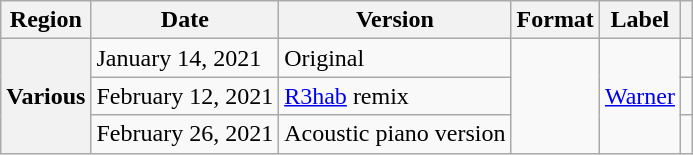<table class="wikitable plainrowheaders">
<tr>
<th scope="col">Region</th>
<th scope="col">Date</th>
<th scope="col">Version</th>
<th scope="col">Format</th>
<th scope="col">Label</th>
<th scope="col"></th>
</tr>
<tr>
<th scope="row" rowspan="3">Various</th>
<td>January 14, 2021</td>
<td>Original</td>
<td rowspan="3"></td>
<td rowspan="3"><a href='#'>Warner</a></td>
<td></td>
</tr>
<tr>
<td>February 12, 2021</td>
<td><a href='#'>R3hab</a> remix</td>
<td></td>
</tr>
<tr>
<td>February 26, 2021</td>
<td>Acoustic piano version</td>
<td></td>
</tr>
</table>
